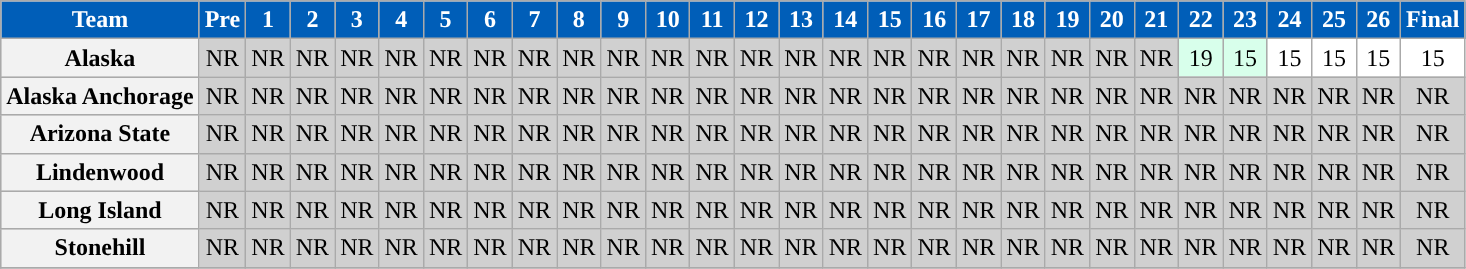<table class="wikitable sortable" style="text-align: center;">
<tr>
<th style="color:white; background:#005EB8">Team</th>
<th style="color:white; background:#005EB8">Pre</th>
<th style="color:white; background:#005EB8">1</th>
<th style="color:white; background:#005EB8">2</th>
<th style="color:white; background:#005EB8">3</th>
<th style="color:white; background:#005EB8">4</th>
<th style="color:white; background:#005EB8">5</th>
<th style="color:white; background:#005EB8">6</th>
<th style="color:white; background:#005EB8">7</th>
<th style="color:white; background:#005EB8">8</th>
<th style="color:white; background:#005EB8">9</th>
<th style="color:white; background:#005EB8">10</th>
<th style="color:white; background:#005EB8">11</th>
<th style="color:white; background:#005EB8">12</th>
<th style="color:white; background:#005EB8">13</th>
<th style="color:white; background:#005EB8">14</th>
<th style="color:white; background:#005EB8">15</th>
<th style="color:white; background:#005EB8">16</th>
<th style="color:white; background:#005EB8">17</th>
<th style="color:white; background:#005EB8">18</th>
<th style="color:white; background:#005EB8">19</th>
<th style="color:white; background:#005EB8">20</th>
<th style="color:white; background:#005EB8">21</th>
<th style="color:white; background:#005EB8">22</th>
<th style="color:white; background:#005EB8">23</th>
<th style="color:white; background:#005EB8">24</th>
<th style="color:white; background:#005EB8">25</th>
<th style="color:white; background:#005EB8">26</th>
<th style="color:white; background:#005EB8">Final</th>
</tr>
<tr bgcolor=d0d0d0>
<th>Alaska</th>
<td>NR</td>
<td>NR</td>
<td>NR</td>
<td>NR</td>
<td>NR</td>
<td>NR</td>
<td>NR</td>
<td>NR</td>
<td>NR</td>
<td>NR</td>
<td>NR</td>
<td>NR</td>
<td>NR</td>
<td>NR</td>
<td>NR</td>
<td>NR</td>
<td>NR</td>
<td>NR</td>
<td>NR</td>
<td>NR</td>
<td>NR</td>
<td>NR</td>
<td bgcolor=D8FFEB>19</td>
<td bgcolor=D8FFEB>15</td>
<td bgcolor=FFFFFF>15</td>
<td bgcolor=FFFFFF>15</td>
<td bgcolor=FFFFFF>15</td>
<td bgcolor=FFFFFF>15</td>
</tr>
<tr bgcolor=d0d0d0>
<th>Alaska Anchorage</th>
<td>NR</td>
<td>NR</td>
<td>NR</td>
<td>NR</td>
<td>NR</td>
<td>NR</td>
<td>NR</td>
<td>NR</td>
<td>NR</td>
<td>NR</td>
<td>NR</td>
<td>NR</td>
<td>NR</td>
<td>NR</td>
<td>NR</td>
<td>NR</td>
<td>NR</td>
<td>NR</td>
<td>NR</td>
<td>NR</td>
<td>NR</td>
<td>NR</td>
<td>NR</td>
<td>NR</td>
<td>NR</td>
<td>NR</td>
<td>NR</td>
<td>NR</td>
</tr>
<tr bgcolor=d0d0d0>
<th>Arizona State</th>
<td>NR</td>
<td>NR</td>
<td>NR</td>
<td>NR</td>
<td>NR</td>
<td>NR</td>
<td>NR</td>
<td>NR</td>
<td>NR</td>
<td>NR</td>
<td>NR</td>
<td>NR</td>
<td>NR</td>
<td>NR</td>
<td>NR</td>
<td>NR</td>
<td>NR</td>
<td>NR</td>
<td>NR</td>
<td>NR</td>
<td>NR</td>
<td>NR</td>
<td>NR</td>
<td>NR</td>
<td>NR</td>
<td>NR</td>
<td>NR</td>
<td>NR</td>
</tr>
<tr bgcolor=d0d0d0>
<th>Lindenwood</th>
<td>NR</td>
<td>NR</td>
<td>NR</td>
<td>NR</td>
<td>NR</td>
<td>NR</td>
<td>NR</td>
<td>NR</td>
<td>NR</td>
<td>NR</td>
<td>NR</td>
<td>NR</td>
<td>NR</td>
<td>NR</td>
<td>NR</td>
<td>NR</td>
<td>NR</td>
<td>NR</td>
<td>NR</td>
<td>NR</td>
<td>NR</td>
<td>NR</td>
<td>NR</td>
<td>NR</td>
<td>NR</td>
<td>NR</td>
<td>NR</td>
<td>NR</td>
</tr>
<tr bgcolor=d0d0d0>
<th>Long Island</th>
<td>NR</td>
<td>NR</td>
<td>NR</td>
<td>NR</td>
<td>NR</td>
<td>NR</td>
<td>NR</td>
<td>NR</td>
<td>NR</td>
<td>NR</td>
<td>NR</td>
<td>NR</td>
<td>NR</td>
<td>NR</td>
<td>NR</td>
<td>NR</td>
<td>NR</td>
<td>NR</td>
<td>NR</td>
<td>NR</td>
<td>NR</td>
<td>NR</td>
<td>NR</td>
<td>NR</td>
<td>NR</td>
<td>NR</td>
<td>NR</td>
<td>NR</td>
</tr>
<tr bgcolor=d0d0d0>
<th>Stonehill</th>
<td>NR</td>
<td>NR</td>
<td>NR</td>
<td>NR</td>
<td>NR</td>
<td>NR</td>
<td>NR</td>
<td>NR</td>
<td>NR</td>
<td>NR</td>
<td>NR</td>
<td>NR</td>
<td>NR</td>
<td>NR</td>
<td>NR</td>
<td>NR</td>
<td>NR</td>
<td>NR</td>
<td>NR</td>
<td>NR</td>
<td>NR</td>
<td>NR</td>
<td>NR</td>
<td>NR</td>
<td>NR</td>
<td>NR</td>
<td>NR</td>
<td>NR</td>
</tr>
<tr>
</tr>
</table>
